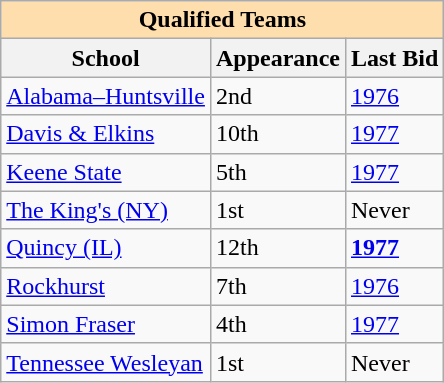<table class="wikitable">
<tr>
<th colspan="5" style="background:#ffdead;">Qualified Teams</th>
</tr>
<tr>
<th>School</th>
<th>Appearance</th>
<th>Last Bid</th>
</tr>
<tr>
<td><a href='#'>Alabama–Huntsville</a></td>
<td>2nd</td>
<td><a href='#'>1976</a></td>
</tr>
<tr>
<td><a href='#'>Davis & Elkins</a></td>
<td>10th</td>
<td><a href='#'>1977</a></td>
</tr>
<tr>
<td><a href='#'>Keene State</a></td>
<td>5th</td>
<td><a href='#'>1977</a></td>
</tr>
<tr>
<td><a href='#'>The King's (NY)</a></td>
<td>1st</td>
<td>Never</td>
</tr>
<tr>
<td><a href='#'>Quincy (IL)</a></td>
<td>12th</td>
<td><strong><a href='#'>1977</a></strong></td>
</tr>
<tr>
<td><a href='#'>Rockhurst</a></td>
<td>7th</td>
<td><a href='#'>1976</a></td>
</tr>
<tr>
<td><a href='#'>Simon Fraser</a></td>
<td>4th</td>
<td><a href='#'>1977</a></td>
</tr>
<tr>
<td><a href='#'>Tennessee Wesleyan</a></td>
<td>1st</td>
<td>Never</td>
</tr>
</table>
